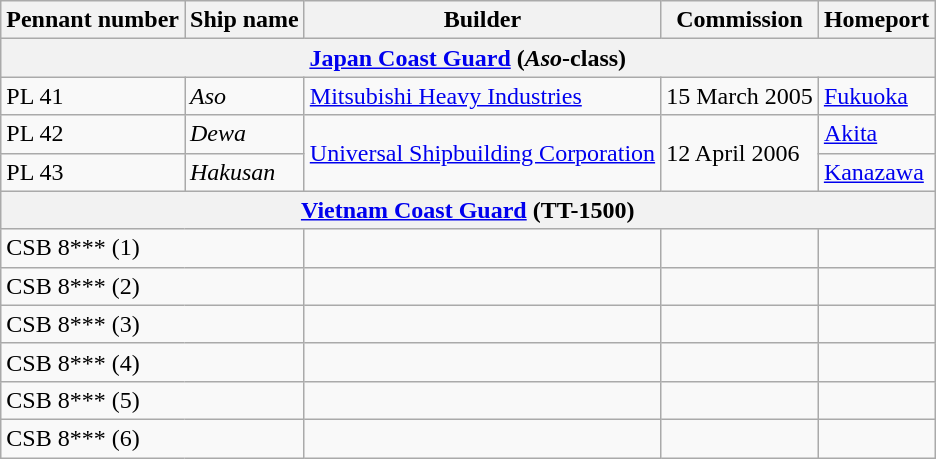<table class="wikitable">
<tr>
<th>Pennant number</th>
<th>Ship name</th>
<th>Builder</th>
<th>Commission</th>
<th>Homeport</th>
</tr>
<tr>
<th colspan="5"> <a href='#'>Japan Coast Guard</a> (<em>Aso</em>-class)</th>
</tr>
<tr>
<td>PL 41</td>
<td><em>Aso</em></td>
<td><a href='#'>Mitsubishi Heavy Industries</a></td>
<td>15 March 2005</td>
<td><a href='#'>Fukuoka</a></td>
</tr>
<tr>
<td>PL 42</td>
<td><em>Dewa</em></td>
<td rowspan="2"><a href='#'>Universal Shipbuilding Corporation</a></td>
<td rowspan="2">12 April 2006</td>
<td><a href='#'>Akita</a></td>
</tr>
<tr>
<td>PL 43</td>
<td><em>Hakusan</em></td>
<td><a href='#'>Kanazawa</a></td>
</tr>
<tr>
<th colspan="5"> <a href='#'>Vietnam Coast Guard</a> (TT-1500)</th>
</tr>
<tr>
<td colspan="2">CSB 8*** (1)</td>
<td></td>
<td></td>
<td></td>
</tr>
<tr>
<td colspan="2">CSB 8*** (2)</td>
<td></td>
<td></td>
<td></td>
</tr>
<tr>
<td colspan="2">CSB 8*** (3)</td>
<td></td>
<td></td>
<td></td>
</tr>
<tr>
<td colspan="2">CSB 8*** (4)</td>
<td></td>
<td></td>
<td></td>
</tr>
<tr>
<td colspan="2">CSB 8*** (5)</td>
<td></td>
<td></td>
<td></td>
</tr>
<tr>
<td colspan="2">CSB 8*** (6)</td>
<td></td>
<td></td>
<td></td>
</tr>
</table>
